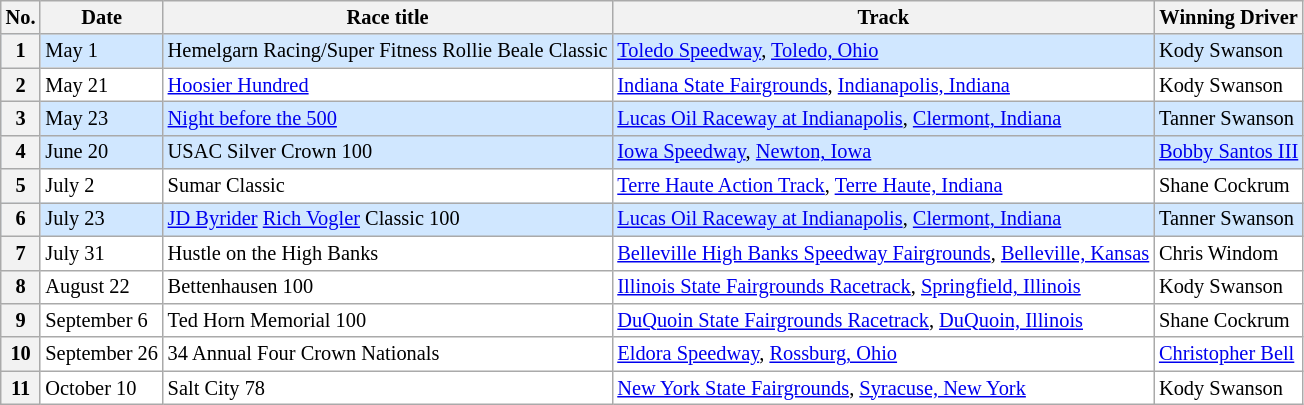<table class="wikitable" style="font-size:85%;">
<tr>
<th>No.</th>
<th>Date</th>
<th>Race title</th>
<th>Track</th>
<th>Winning Driver</th>
</tr>
<tr style="background:#D0E7FF;">
<th>1</th>
<td>May 1</td>
<td>Hemelgarn Racing/Super Fitness Rollie Beale Classic</td>
<td><a href='#'>Toledo Speedway</a>, <a href='#'>Toledo, Ohio</a></td>
<td>Kody Swanson</td>
</tr>
<tr style="background:white;">
<th>2</th>
<td>May 21</td>
<td><a href='#'>Hoosier Hundred</a></td>
<td><a href='#'>Indiana State Fairgrounds</a>, <a href='#'>Indianapolis, Indiana</a></td>
<td>Kody Swanson</td>
</tr>
<tr style="background:#D0E7FF;">
<th>3</th>
<td>May 23</td>
<td><a href='#'>Night before the 500</a></td>
<td><a href='#'>Lucas Oil Raceway at Indianapolis</a>, <a href='#'>Clermont, Indiana</a></td>
<td>Tanner Swanson</td>
</tr>
<tr style="background:#D0E7FF;">
<th>4</th>
<td>June 20</td>
<td>USAC Silver Crown 100</td>
<td><a href='#'>Iowa Speedway</a>, <a href='#'>Newton, Iowa</a></td>
<td><a href='#'>Bobby Santos III</a></td>
</tr>
<tr style="background:white;">
<th>5</th>
<td>July 2</td>
<td>Sumar Classic</td>
<td><a href='#'>Terre Haute Action Track</a>, <a href='#'>Terre Haute, Indiana</a></td>
<td>Shane Cockrum</td>
</tr>
<tr style="background:#D0E7FF;">
<th>6</th>
<td>July 23</td>
<td><a href='#'>JD Byrider</a> <a href='#'>Rich Vogler</a> Classic 100</td>
<td><a href='#'>Lucas Oil Raceway at Indianapolis</a>, <a href='#'>Clermont, Indiana</a></td>
<td>Tanner Swanson</td>
</tr>
<tr style="background:white;">
<th>7</th>
<td>July 31</td>
<td>Hustle on the High Banks</td>
<td><a href='#'>Belleville High Banks Speedway Fairgrounds</a>, <a href='#'>Belleville, Kansas</a></td>
<td>Chris Windom</td>
</tr>
<tr style="background:white;">
<th>8</th>
<td>August 22</td>
<td>Bettenhausen 100</td>
<td><a href='#'>Illinois State Fairgrounds Racetrack</a>, <a href='#'>Springfield, Illinois</a></td>
<td>Kody Swanson</td>
</tr>
<tr style="background:white;">
<th>9</th>
<td>September 6</td>
<td>Ted Horn Memorial 100</td>
<td><a href='#'>DuQuoin State Fairgrounds Racetrack</a>, <a href='#'>DuQuoin, Illinois</a></td>
<td>Shane Cockrum</td>
</tr>
<tr style="background:white;">
<th>10</th>
<td>September 26</td>
<td>34 Annual Four Crown Nationals</td>
<td><a href='#'>Eldora Speedway</a>, <a href='#'>Rossburg, Ohio</a></td>
<td><a href='#'>Christopher Bell</a></td>
</tr>
<tr style="background:white;">
<th>11</th>
<td>October 10</td>
<td>Salt City 78</td>
<td><a href='#'>New York State Fairgrounds</a>, <a href='#'>Syracuse, New York</a></td>
<td>Kody Swanson</td>
</tr>
</table>
